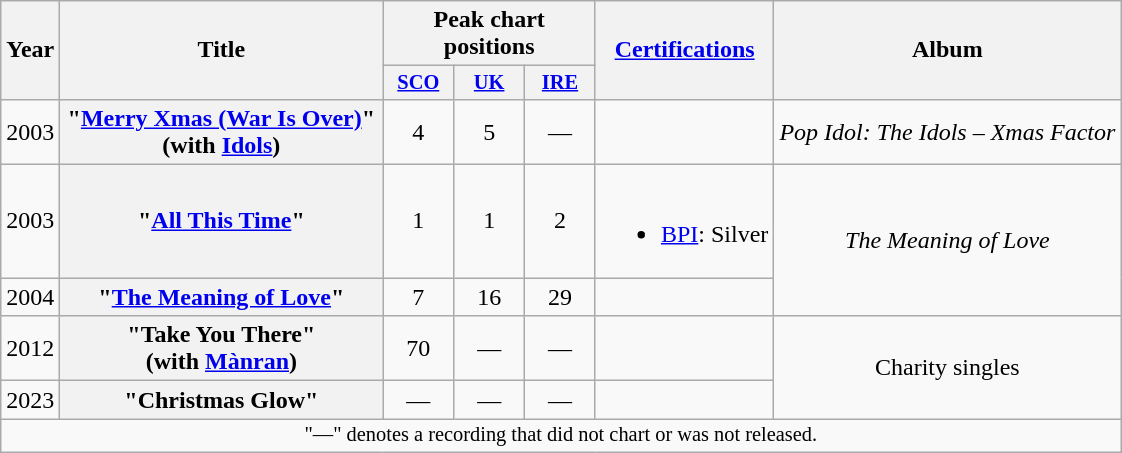<table class="wikitable plainrowheaders" style="text-align:center;">
<tr>
<th scope="col" rowspan="2" style="width:1em;">Year</th>
<th scope="col" rowspan="2" style="width:13em;">Title</th>
<th scope="col" colspan="3">Peak chart positions</th>
<th scope="col" rowspan="2"><a href='#'>Certifications</a></th>
<th scope="col" rowspan="2">Album</th>
</tr>
<tr>
<th scope="col" style="width:3em;font-size:85%;"><a href='#'>SCO</a><br></th>
<th scope="col" style="width:3em;font-size:85%;"><a href='#'>UK</a><br></th>
<th scope="col" style="width:3em;font-size:85%;"><a href='#'>IRE</a><br></th>
</tr>
<tr>
<td>2003</td>
<th scope="row">"<a href='#'>Merry Xmas (War Is Over)</a>"<br><span>(with <a href='#'>Idols</a>)</span></th>
<td>4</td>
<td>5</td>
<td>—</td>
<td></td>
<td><em>Pop Idol: The Idols – Xmas Factor</em></td>
</tr>
<tr>
<td>2003</td>
<th scope="row">"<a href='#'>All This Time</a>"</th>
<td>1</td>
<td>1</td>
<td>2</td>
<td><br><ul><li><a href='#'>BPI</a>: Silver</li></ul></td>
<td rowspan="2"><em>The Meaning of Love</em></td>
</tr>
<tr>
<td>2004</td>
<th scope="row">"<a href='#'>The Meaning of Love</a>"</th>
<td>7</td>
<td>16</td>
<td>29</td>
<td></td>
</tr>
<tr>
<td>2012</td>
<th scope="row">"Take You There"<br><span>(with <a href='#'>Mànran</a>)</span></th>
<td>70</td>
<td>—</td>
<td>—</td>
<td></td>
<td rowspan="2">Charity singles</td>
</tr>
<tr>
<td>2023</td>
<th scope="row">"Christmas Glow"</th>
<td>—</td>
<td>—</td>
<td>—</td>
<td></td>
</tr>
<tr>
<td colspan="20" style="font-size:85%;">"—" denotes a recording that did not chart or was not released.</td>
</tr>
</table>
